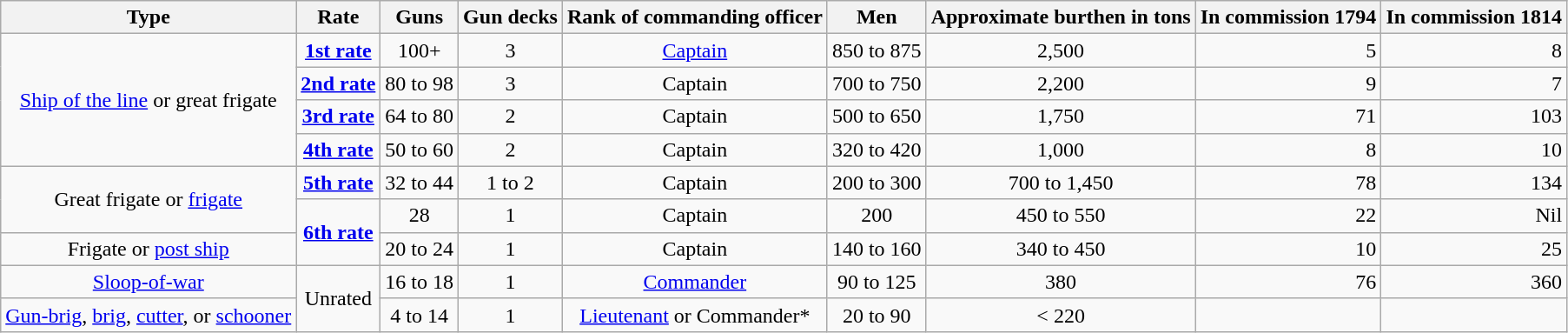<table class="wikitable">
<tr>
<th align="center">Type</th>
<th align="center">Rate</th>
<th align="center">Guns</th>
<th align="center">Gun decks</th>
<th align="center">Rank of commanding officer</th>
<th align="center">Men</th>
<th align="center">Approximate burthen in tons</th>
<th>In commission 1794</th>
<th>In commission 1814</th>
</tr>
<tr>
<td align="center" rowspan="4"><a href='#'>Ship of the line</a> or great frigate</td>
<td align="center"><strong><a href='#'>1st rate</a></strong></td>
<td align="center">100+</td>
<td align="center">3</td>
<td align="center"><a href='#'>Captain</a></td>
<td align="center">850 to 875</td>
<td align="center">2,500</td>
<td align="right">5</td>
<td align="right">8</td>
</tr>
<tr>
<td align="center"><strong><a href='#'>2nd rate</a></strong></td>
<td align="center">80 to 98</td>
<td align="center">3</td>
<td align="center">Captain</td>
<td align="center">700 to 750</td>
<td align="center">2,200</td>
<td align="right">9</td>
<td align="right">7</td>
</tr>
<tr>
<td align="center"><strong><a href='#'>3rd rate</a></strong></td>
<td align="center">64 to 80</td>
<td align="center">2</td>
<td align="center">Captain</td>
<td align="center">500 to 650</td>
<td align="center">1,750</td>
<td align="right">71</td>
<td align="right">103</td>
</tr>
<tr>
<td align="center"><strong><a href='#'>4th rate</a></strong></td>
<td align="center">50 to 60</td>
<td align="center">2</td>
<td align="center">Captain</td>
<td align="center">320 to 420</td>
<td align="center">1,000</td>
<td align="right">8</td>
<td align="right">10</td>
</tr>
<tr>
<td align="center" rowspan="2">Great frigate or <a href='#'>frigate</a></td>
<td align="center"><strong><a href='#'>5th rate</a></strong></td>
<td align="center">32 to 44</td>
<td align="center">1 to 2</td>
<td align="center">Captain</td>
<td align="center">200 to 300</td>
<td align="center">700 to 1,450</td>
<td align="right">78</td>
<td align="right">134</td>
</tr>
<tr>
<td align="center" rowspan="2"><strong><a href='#'>6th rate</a></strong></td>
<td align="center">28</td>
<td align="center">1</td>
<td align="center">Captain</td>
<td align="center">200</td>
<td align="center">450 to 550</td>
<td align="right">22</td>
<td align="right">Nil</td>
</tr>
<tr>
<td align="center">Frigate or <a href='#'>post ship</a></td>
<td align="center">20 to 24</td>
<td align="center">1</td>
<td align="center">Captain</td>
<td align="center">140 to 160</td>
<td align="center">340 to 450</td>
<td align="right">10</td>
<td align="right">25</td>
</tr>
<tr>
<td align="center"><a href='#'>Sloop-of-war</a></td>
<td align="center" rowspan="2">Unrated</td>
<td align="center">16 to 18</td>
<td align="center">1</td>
<td align="center"><a href='#'>Commander</a></td>
<td align="center">90 to 125</td>
<td align="center">380</td>
<td align="right">76</td>
<td align="right">360</td>
</tr>
<tr>
<td align="center"><a href='#'>Gun-brig</a>, <a href='#'>brig</a>, <a href='#'>cutter</a>, or <a href='#'>schooner</a></td>
<td align="center">4 to 14</td>
<td align="center">1</td>
<td align="center"><a href='#'>Lieutenant</a> or Commander*</td>
<td align="center">20 to 90</td>
<td align="center">< 220</td>
<td></td>
<td></td>
</tr>
</table>
